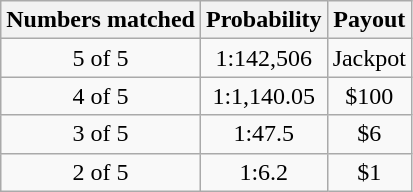<table class="wikitable">
<tr>
<th>Numbers matched</th>
<th>Probability</th>
<th>Payout</th>
</tr>
<tr align="center">
<td>5 of 5</td>
<td>1:142,506</td>
<td>Jackpot</td>
</tr>
<tr align="center">
<td>4 of 5</td>
<td>1:1,140.05</td>
<td>$100</td>
</tr>
<tr align="center">
<td>3 of 5</td>
<td>1:47.5</td>
<td>$6</td>
</tr>
<tr align="center">
<td>2 of 5</td>
<td>1:6.2</td>
<td>$1</td>
</tr>
</table>
